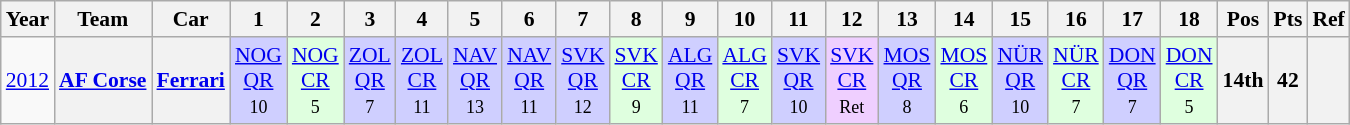<table class="wikitable" border="1" style="text-align:center; font-size:90%;">
<tr>
<th>Year</th>
<th>Team</th>
<th>Car</th>
<th>1</th>
<th>2</th>
<th>3</th>
<th>4</th>
<th>5</th>
<th>6</th>
<th>7</th>
<th>8</th>
<th>9</th>
<th>10</th>
<th>11</th>
<th>12</th>
<th>13</th>
<th>14</th>
<th>15</th>
<th>16</th>
<th>17</th>
<th>18</th>
<th>Pos</th>
<th>Pts</th>
<th>Ref</th>
</tr>
<tr>
<td><a href='#'>2012</a></td>
<th><a href='#'>AF Corse</a></th>
<th><a href='#'>Ferrari</a></th>
<td style="background:#CFCFFF;"><a href='#'>NOG<br>QR</a><br><small>10<br></small></td>
<td style="background:#DFFFDF;"><a href='#'>NOG<br>CR</a><br><small>5<br></small></td>
<td style="background:#CFCFFF;"><a href='#'>ZOL<br>QR</a><br><small>7<br></small></td>
<td style="background:#CFCFFF;"><a href='#'>ZOL<br>CR</a><br><small>11<br></small></td>
<td style="background:#CFCFFF;"><a href='#'>NAV<br>QR</a><br><small>13<br></small></td>
<td style="background:#CFCFFF;"><a href='#'>NAV<br>QR</a><br><small>11<br></small></td>
<td style="background:#CFCFFF;"><a href='#'>SVK<br>QR</a><br><small>12<br></small></td>
<td style="background:#DFFFDF;"><a href='#'>SVK<br>CR</a><br><small>9<br></small></td>
<td style="background:#CFCFFF;"><a href='#'>ALG<br>QR</a><br><small>11<br></small></td>
<td style="background:#DFFFDF;"><a href='#'>ALG<br>CR</a><br><small>7<br></small></td>
<td style="background:#CFCFFF;"><a href='#'>SVK<br>QR</a><br><small>10<br></small></td>
<td style="background:#EFCFFF;"><a href='#'>SVK<br>CR</a><br><small>Ret<br></small></td>
<td style="background:#CFCFFF;"><a href='#'>MOS<br>QR</a><br><small>8<br></small></td>
<td style="background:#DFFFDF;"><a href='#'>MOS<br>CR</a><br><small>6<br></small></td>
<td style="background:#CFCFFF;"><a href='#'>NÜR<br>QR</a><br><small>10<br></small></td>
<td style="background:#DFFFDF;"><a href='#'>NÜR<br>CR</a><br><small>7<br></small></td>
<td style="background:#CFCFFF;"><a href='#'>DON<br>QR</a><br><small>7<br></small></td>
<td style="background:#DFFFDF;"><a href='#'>DON<br>CR</a><br><small>5<br></small></td>
<th>14th</th>
<th>42</th>
<th></th>
</tr>
</table>
